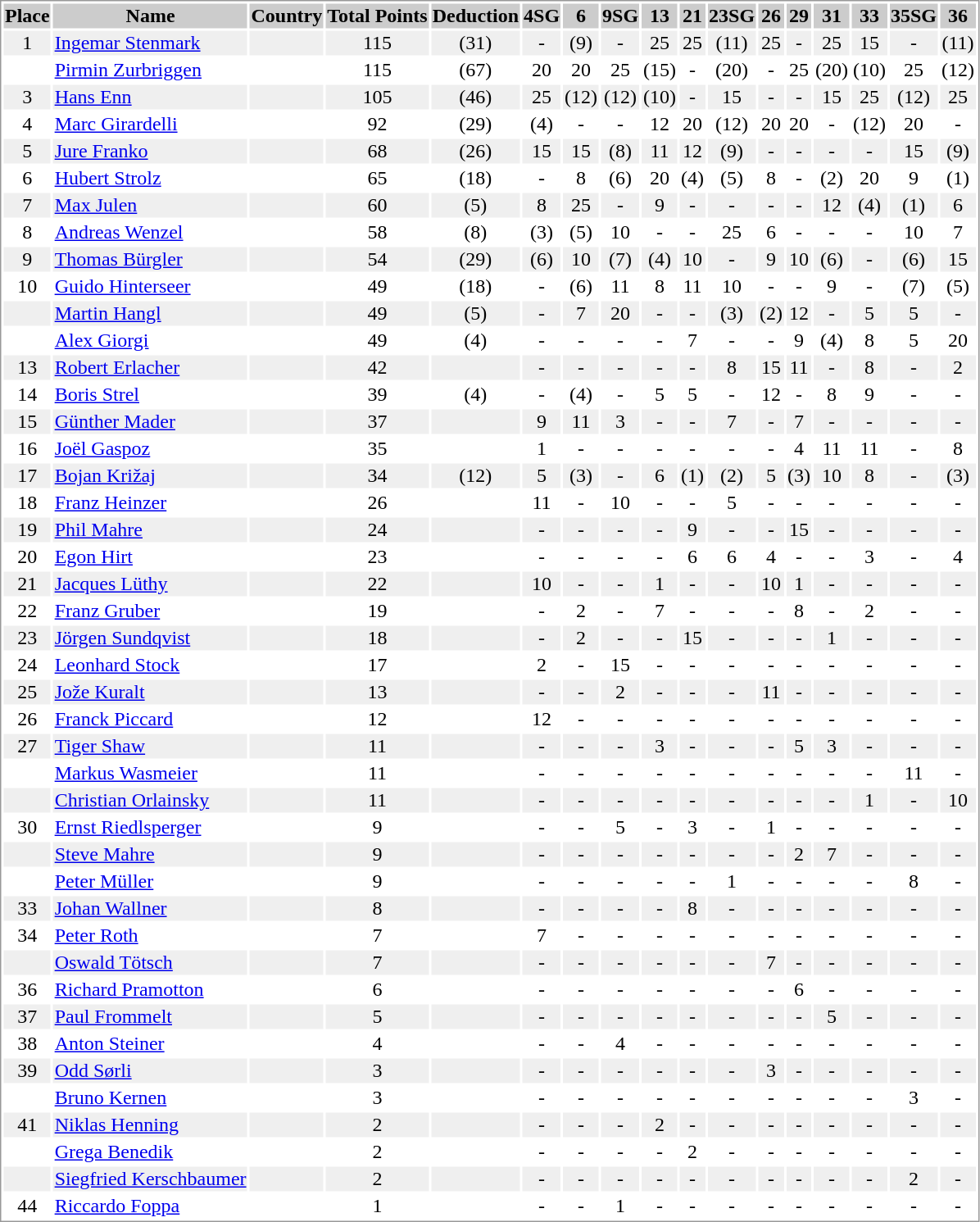<table border="0" style="border: 1px solid #999; background-color:#FFFFFF; text-align:center">
<tr align="center" bgcolor="#CCCCCC">
<th>Place</th>
<th>Name</th>
<th>Country</th>
<th>Total Points</th>
<th>Deduction</th>
<th>4SG</th>
<th>6</th>
<th>9SG</th>
<th>13</th>
<th>21</th>
<th>23SG</th>
<th>26</th>
<th>29</th>
<th>31</th>
<th>33</th>
<th>35SG</th>
<th>36</th>
</tr>
<tr bgcolor="#EFEFEF">
<td>1</td>
<td align="left"><a href='#'>Ingemar Stenmark</a></td>
<td align="left"></td>
<td>115</td>
<td>(31)</td>
<td>-</td>
<td>(9)</td>
<td>-</td>
<td>25</td>
<td>25</td>
<td>(11)</td>
<td>25</td>
<td>-</td>
<td>25</td>
<td>15</td>
<td>-</td>
<td>(11)</td>
</tr>
<tr>
<td></td>
<td align="left"><a href='#'>Pirmin Zurbriggen</a></td>
<td align="left"></td>
<td>115</td>
<td>(67)</td>
<td>20</td>
<td>20</td>
<td>25</td>
<td>(15)</td>
<td>-</td>
<td>(20)</td>
<td>-</td>
<td>25</td>
<td>(20)</td>
<td>(10)</td>
<td>25</td>
<td>(12)</td>
</tr>
<tr bgcolor="#EFEFEF">
<td>3</td>
<td align="left"><a href='#'>Hans Enn</a></td>
<td align="left"></td>
<td>105</td>
<td>(46)</td>
<td>25</td>
<td>(12)</td>
<td>(12)</td>
<td>(10)</td>
<td>-</td>
<td>15</td>
<td>-</td>
<td>-</td>
<td>15</td>
<td>25</td>
<td>(12)</td>
<td>25</td>
</tr>
<tr>
<td>4</td>
<td align="left"><a href='#'>Marc Girardelli</a></td>
<td align="left"></td>
<td>92</td>
<td>(29)</td>
<td>(4)</td>
<td>-</td>
<td>-</td>
<td>12</td>
<td>20</td>
<td>(12)</td>
<td>20</td>
<td>20</td>
<td>-</td>
<td>(12)</td>
<td>20</td>
<td>-</td>
</tr>
<tr bgcolor="#EFEFEF">
<td>5</td>
<td align="left"><a href='#'>Jure Franko</a></td>
<td align="left"></td>
<td>68</td>
<td>(26)</td>
<td>15</td>
<td>15</td>
<td>(8)</td>
<td>11</td>
<td>12</td>
<td>(9)</td>
<td>-</td>
<td>-</td>
<td>-</td>
<td>-</td>
<td>15</td>
<td>(9)</td>
</tr>
<tr>
<td>6</td>
<td align="left"><a href='#'>Hubert Strolz</a></td>
<td align="left"></td>
<td>65</td>
<td>(18)</td>
<td>-</td>
<td>8</td>
<td>(6)</td>
<td>20</td>
<td>(4)</td>
<td>(5)</td>
<td>8</td>
<td>-</td>
<td>(2)</td>
<td>20</td>
<td>9</td>
<td>(1)</td>
</tr>
<tr bgcolor="#EFEFEF">
<td>7</td>
<td align="left"><a href='#'>Max Julen</a></td>
<td align="left"></td>
<td>60</td>
<td>(5)</td>
<td>8</td>
<td>25</td>
<td>-</td>
<td>9</td>
<td>-</td>
<td>-</td>
<td>-</td>
<td>-</td>
<td>12</td>
<td>(4)</td>
<td>(1)</td>
<td>6</td>
</tr>
<tr>
<td>8</td>
<td align="left"><a href='#'>Andreas Wenzel</a></td>
<td align="left"></td>
<td>58</td>
<td>(8)</td>
<td>(3)</td>
<td>(5)</td>
<td>10</td>
<td>-</td>
<td>-</td>
<td>25</td>
<td>6</td>
<td>-</td>
<td>-</td>
<td>-</td>
<td>10</td>
<td>7</td>
</tr>
<tr bgcolor="#EFEFEF">
<td>9</td>
<td align="left"><a href='#'>Thomas Bürgler</a></td>
<td align="left"></td>
<td>54</td>
<td>(29)</td>
<td>(6)</td>
<td>10</td>
<td>(7)</td>
<td>(4)</td>
<td>10</td>
<td>-</td>
<td>9</td>
<td>10</td>
<td>(6)</td>
<td>-</td>
<td>(6)</td>
<td>15</td>
</tr>
<tr>
<td>10</td>
<td align="left"><a href='#'>Guido Hinterseer</a></td>
<td align="left"></td>
<td>49</td>
<td>(18)</td>
<td>-</td>
<td>(6)</td>
<td>11</td>
<td>8</td>
<td>11</td>
<td>10</td>
<td>-</td>
<td>-</td>
<td>9</td>
<td>-</td>
<td>(7)</td>
<td>(5)</td>
</tr>
<tr bgcolor="#EFEFEF">
<td></td>
<td align="left"><a href='#'>Martin Hangl</a></td>
<td align="left"></td>
<td>49</td>
<td>(5)</td>
<td>-</td>
<td>7</td>
<td>20</td>
<td>-</td>
<td>-</td>
<td>(3)</td>
<td>(2)</td>
<td>12</td>
<td>-</td>
<td>5</td>
<td>5</td>
<td>-</td>
</tr>
<tr>
<td></td>
<td align="left"><a href='#'>Alex Giorgi</a></td>
<td align="left"></td>
<td>49</td>
<td>(4)</td>
<td>-</td>
<td>-</td>
<td>-</td>
<td>-</td>
<td>7</td>
<td>-</td>
<td>-</td>
<td>9</td>
<td>(4)</td>
<td>8</td>
<td>5</td>
<td>20</td>
</tr>
<tr bgcolor="#EFEFEF">
<td>13</td>
<td align="left"><a href='#'>Robert Erlacher</a></td>
<td align="left"></td>
<td>42</td>
<td></td>
<td>-</td>
<td>-</td>
<td>-</td>
<td>-</td>
<td>-</td>
<td>8</td>
<td>15</td>
<td>11</td>
<td>-</td>
<td>8</td>
<td>-</td>
<td>2</td>
</tr>
<tr>
<td>14</td>
<td align="left"><a href='#'>Boris Strel</a></td>
<td align="left"></td>
<td>39</td>
<td>(4)</td>
<td>-</td>
<td>(4)</td>
<td>-</td>
<td>5</td>
<td>5</td>
<td>-</td>
<td>12</td>
<td>-</td>
<td>8</td>
<td>9</td>
<td>-</td>
<td>-</td>
</tr>
<tr bgcolor="#EFEFEF">
<td>15</td>
<td align="left"><a href='#'>Günther Mader</a></td>
<td align="left"></td>
<td>37</td>
<td></td>
<td>9</td>
<td>11</td>
<td>3</td>
<td>-</td>
<td>-</td>
<td>7</td>
<td>-</td>
<td>7</td>
<td>-</td>
<td>-</td>
<td>-</td>
<td>-</td>
</tr>
<tr>
<td>16</td>
<td align="left"><a href='#'>Joël Gaspoz</a></td>
<td align="left"></td>
<td>35</td>
<td></td>
<td>1</td>
<td>-</td>
<td>-</td>
<td>-</td>
<td>-</td>
<td>-</td>
<td>-</td>
<td>4</td>
<td>11</td>
<td>11</td>
<td>-</td>
<td>8</td>
</tr>
<tr bgcolor="#EFEFEF">
<td>17</td>
<td align="left"><a href='#'>Bojan Križaj</a></td>
<td align="left"></td>
<td>34</td>
<td>(12)</td>
<td>5</td>
<td>(3)</td>
<td>-</td>
<td>6</td>
<td>(1)</td>
<td>(2)</td>
<td>5</td>
<td>(3)</td>
<td>10</td>
<td>8</td>
<td>-</td>
<td>(3)</td>
</tr>
<tr>
<td>18</td>
<td align="left"><a href='#'>Franz Heinzer</a></td>
<td align="left"></td>
<td>26</td>
<td></td>
<td>11</td>
<td>-</td>
<td>10</td>
<td>-</td>
<td>-</td>
<td>5</td>
<td>-</td>
<td>-</td>
<td>-</td>
<td>-</td>
<td>-</td>
<td>-</td>
</tr>
<tr bgcolor="#EFEFEF">
<td>19</td>
<td align="left"><a href='#'>Phil Mahre</a></td>
<td align="left"></td>
<td>24</td>
<td></td>
<td>-</td>
<td>-</td>
<td>-</td>
<td>-</td>
<td>9</td>
<td>-</td>
<td>-</td>
<td>15</td>
<td>-</td>
<td>-</td>
<td>-</td>
<td>-</td>
</tr>
<tr>
<td>20</td>
<td align="left"><a href='#'>Egon Hirt</a></td>
<td align="left"></td>
<td>23</td>
<td></td>
<td>-</td>
<td>-</td>
<td>-</td>
<td>-</td>
<td>6</td>
<td>6</td>
<td>4</td>
<td>-</td>
<td>-</td>
<td>3</td>
<td>-</td>
<td>4</td>
</tr>
<tr bgcolor="#EFEFEF">
<td>21</td>
<td align="left"><a href='#'>Jacques Lüthy</a></td>
<td align="left"></td>
<td>22</td>
<td></td>
<td>10</td>
<td>-</td>
<td>-</td>
<td>1</td>
<td>-</td>
<td>-</td>
<td>10</td>
<td>1</td>
<td>-</td>
<td>-</td>
<td>-</td>
<td>-</td>
</tr>
<tr>
<td>22</td>
<td align="left"><a href='#'>Franz Gruber</a></td>
<td align="left"></td>
<td>19</td>
<td></td>
<td>-</td>
<td>2</td>
<td>-</td>
<td>7</td>
<td>-</td>
<td>-</td>
<td>-</td>
<td>8</td>
<td>-</td>
<td>2</td>
<td>-</td>
<td>-</td>
</tr>
<tr bgcolor="#EFEFEF">
<td>23</td>
<td align="left"><a href='#'>Jörgen Sundqvist</a></td>
<td align="left"></td>
<td>18</td>
<td></td>
<td>-</td>
<td>2</td>
<td>-</td>
<td>-</td>
<td>15</td>
<td>-</td>
<td>-</td>
<td>-</td>
<td>1</td>
<td>-</td>
<td>-</td>
<td>-</td>
</tr>
<tr>
<td>24</td>
<td align="left"><a href='#'>Leonhard Stock</a></td>
<td align="left"></td>
<td>17</td>
<td></td>
<td>2</td>
<td>-</td>
<td>15</td>
<td>-</td>
<td>-</td>
<td>-</td>
<td>-</td>
<td>-</td>
<td>-</td>
<td>-</td>
<td>-</td>
<td>-</td>
</tr>
<tr bgcolor="#EFEFEF">
<td>25</td>
<td align="left"><a href='#'>Jože Kuralt</a></td>
<td align="left"></td>
<td>13</td>
<td></td>
<td>-</td>
<td>-</td>
<td>2</td>
<td>-</td>
<td>-</td>
<td>-</td>
<td>11</td>
<td>-</td>
<td>-</td>
<td>-</td>
<td>-</td>
<td>-</td>
</tr>
<tr>
<td>26</td>
<td align="left"><a href='#'>Franck Piccard</a></td>
<td align="left"></td>
<td>12</td>
<td></td>
<td>12</td>
<td>-</td>
<td>-</td>
<td>-</td>
<td>-</td>
<td>-</td>
<td>-</td>
<td>-</td>
<td>-</td>
<td>-</td>
<td>-</td>
<td>-</td>
</tr>
<tr bgcolor="#EFEFEF">
<td>27</td>
<td align="left"><a href='#'>Tiger Shaw</a></td>
<td align="left"></td>
<td>11</td>
<td></td>
<td>-</td>
<td>-</td>
<td>-</td>
<td>3</td>
<td>-</td>
<td>-</td>
<td>-</td>
<td>5</td>
<td>3</td>
<td>-</td>
<td>-</td>
<td>-</td>
</tr>
<tr>
<td></td>
<td align="left"><a href='#'>Markus Wasmeier</a></td>
<td align="left"></td>
<td>11</td>
<td></td>
<td>-</td>
<td>-</td>
<td>-</td>
<td>-</td>
<td>-</td>
<td>-</td>
<td>-</td>
<td>-</td>
<td>-</td>
<td>-</td>
<td>11</td>
<td>-</td>
</tr>
<tr bgcolor="#EFEFEF">
<td></td>
<td align="left"><a href='#'>Christian Orlainsky</a></td>
<td align="left"></td>
<td>11</td>
<td></td>
<td>-</td>
<td>-</td>
<td>-</td>
<td>-</td>
<td>-</td>
<td>-</td>
<td>-</td>
<td>-</td>
<td>-</td>
<td>1</td>
<td>-</td>
<td>10</td>
</tr>
<tr>
<td>30</td>
<td align="left"><a href='#'>Ernst Riedlsperger</a></td>
<td align="left"></td>
<td>9</td>
<td></td>
<td>-</td>
<td>-</td>
<td>5</td>
<td>-</td>
<td>3</td>
<td>-</td>
<td>1</td>
<td>-</td>
<td>-</td>
<td>-</td>
<td>-</td>
<td>-</td>
</tr>
<tr bgcolor="#EFEFEF">
<td></td>
<td align="left"><a href='#'>Steve Mahre</a></td>
<td align="left"></td>
<td>9</td>
<td></td>
<td>-</td>
<td>-</td>
<td>-</td>
<td>-</td>
<td>-</td>
<td>-</td>
<td>-</td>
<td>2</td>
<td>7</td>
<td>-</td>
<td>-</td>
<td>-</td>
</tr>
<tr>
<td></td>
<td align="left"><a href='#'>Peter Müller</a></td>
<td align="left"></td>
<td>9</td>
<td></td>
<td>-</td>
<td>-</td>
<td>-</td>
<td>-</td>
<td>-</td>
<td>1</td>
<td>-</td>
<td>-</td>
<td>-</td>
<td>-</td>
<td>8</td>
<td>-</td>
</tr>
<tr bgcolor="#EFEFEF">
<td>33</td>
<td align="left"><a href='#'>Johan Wallner</a></td>
<td align="left"></td>
<td>8</td>
<td></td>
<td>-</td>
<td>-</td>
<td>-</td>
<td>-</td>
<td>8</td>
<td>-</td>
<td>-</td>
<td>-</td>
<td>-</td>
<td>-</td>
<td>-</td>
<td>-</td>
</tr>
<tr>
<td>34</td>
<td align="left"><a href='#'>Peter Roth</a></td>
<td align="left"></td>
<td>7</td>
<td></td>
<td>7</td>
<td>-</td>
<td>-</td>
<td>-</td>
<td>-</td>
<td>-</td>
<td>-</td>
<td>-</td>
<td>-</td>
<td>-</td>
<td>-</td>
<td>-</td>
</tr>
<tr bgcolor="#EFEFEF">
<td></td>
<td align="left"><a href='#'>Oswald Tötsch</a></td>
<td align="left"></td>
<td>7</td>
<td></td>
<td>-</td>
<td>-</td>
<td>-</td>
<td>-</td>
<td>-</td>
<td>-</td>
<td>7</td>
<td>-</td>
<td>-</td>
<td>-</td>
<td>-</td>
<td>-</td>
</tr>
<tr>
<td>36</td>
<td align="left"><a href='#'>Richard Pramotton</a></td>
<td align="left"></td>
<td>6</td>
<td></td>
<td>-</td>
<td>-</td>
<td>-</td>
<td>-</td>
<td>-</td>
<td>-</td>
<td>-</td>
<td>6</td>
<td>-</td>
<td>-</td>
<td>-</td>
<td>-</td>
</tr>
<tr bgcolor="#EFEFEF">
<td>37</td>
<td align="left"><a href='#'>Paul Frommelt</a></td>
<td align="left"></td>
<td>5</td>
<td></td>
<td>-</td>
<td>-</td>
<td>-</td>
<td>-</td>
<td>-</td>
<td>-</td>
<td>-</td>
<td>-</td>
<td>5</td>
<td>-</td>
<td>-</td>
<td>-</td>
</tr>
<tr>
<td>38</td>
<td align="left"><a href='#'>Anton Steiner</a></td>
<td align="left"></td>
<td>4</td>
<td></td>
<td>-</td>
<td>-</td>
<td>4</td>
<td>-</td>
<td>-</td>
<td>-</td>
<td>-</td>
<td>-</td>
<td>-</td>
<td>-</td>
<td>-</td>
<td>-</td>
</tr>
<tr bgcolor="#EFEFEF">
<td>39</td>
<td align="left"><a href='#'>Odd Sørli</a></td>
<td align="left"></td>
<td>3</td>
<td></td>
<td>-</td>
<td>-</td>
<td>-</td>
<td>-</td>
<td>-</td>
<td>-</td>
<td>3</td>
<td>-</td>
<td>-</td>
<td>-</td>
<td>-</td>
<td>-</td>
</tr>
<tr>
<td></td>
<td align="left"><a href='#'>Bruno Kernen</a></td>
<td align="left"></td>
<td>3</td>
<td></td>
<td>-</td>
<td>-</td>
<td>-</td>
<td>-</td>
<td>-</td>
<td>-</td>
<td>-</td>
<td>-</td>
<td>-</td>
<td>-</td>
<td>3</td>
<td>-</td>
</tr>
<tr bgcolor="#EFEFEF">
<td>41</td>
<td align="left"><a href='#'>Niklas Henning</a></td>
<td align="left"></td>
<td>2</td>
<td></td>
<td>-</td>
<td>-</td>
<td>-</td>
<td>2</td>
<td>-</td>
<td>-</td>
<td>-</td>
<td>-</td>
<td>-</td>
<td>-</td>
<td>-</td>
<td>-</td>
</tr>
<tr>
<td></td>
<td align="left"><a href='#'>Grega Benedik</a></td>
<td align="left"></td>
<td>2</td>
<td></td>
<td>-</td>
<td>-</td>
<td>-</td>
<td>-</td>
<td>2</td>
<td>-</td>
<td>-</td>
<td>-</td>
<td>-</td>
<td>-</td>
<td>-</td>
<td>-</td>
</tr>
<tr bgcolor="#EFEFEF">
<td></td>
<td align="left"><a href='#'>Siegfried Kerschbaumer</a></td>
<td align="left"></td>
<td>2</td>
<td></td>
<td>-</td>
<td>-</td>
<td>-</td>
<td>-</td>
<td>-</td>
<td>-</td>
<td>-</td>
<td>-</td>
<td>-</td>
<td>-</td>
<td>2</td>
<td>-</td>
</tr>
<tr>
<td>44</td>
<td align="left"><a href='#'>Riccardo Foppa</a></td>
<td align="left"></td>
<td>1</td>
<td></td>
<td>-</td>
<td>-</td>
<td>1</td>
<td>-</td>
<td>-</td>
<td>-</td>
<td>-</td>
<td>-</td>
<td>-</td>
<td>-</td>
<td>-</td>
<td>-</td>
</tr>
</table>
